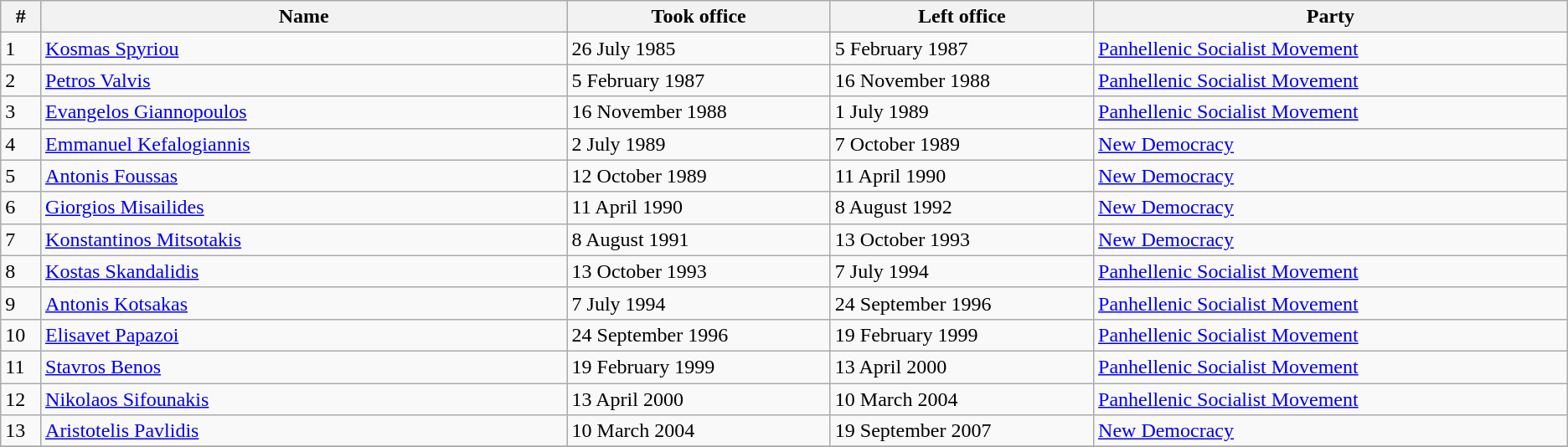<table class="wikitable">
<tr>
<th width="1%">#</th>
<th width="20%">Name</th>
<th width="10%">Took office</th>
<th width="10%">Left office</th>
<th width="18%">Party</th>
</tr>
<tr>
<td>1</td>
<td><a href='#'>Kosmas Spyriou</a></td>
<td>26 July 1985</td>
<td>5 February 1987</td>
<td><a href='#'>Panhellenic Socialist Movement</a></td>
</tr>
<tr>
<td>2</td>
<td><a href='#'>Petros Valvis</a></td>
<td>5 February 1987</td>
<td>16 November 1988</td>
<td><a href='#'>Panhellenic Socialist Movement</a></td>
</tr>
<tr>
<td>3</td>
<td><a href='#'>Evangelos Giannopoulos</a></td>
<td>16 November 1988</td>
<td>1 July 1989</td>
<td><a href='#'>Panhellenic Socialist Movement</a></td>
</tr>
<tr>
<td>4</td>
<td><a href='#'>Emmanuel Kefalogiannis</a></td>
<td>2 July 1989</td>
<td>7 October 1989</td>
<td><a href='#'>New Democracy</a></td>
</tr>
<tr>
<td>5</td>
<td><a href='#'>Antonis Foussas</a></td>
<td>12 October 1989</td>
<td>11 April 1990</td>
<td><a href='#'>New Democracy</a></td>
</tr>
<tr>
<td>6</td>
<td><a href='#'>Giorgios Misailides</a></td>
<td>11 April 1990</td>
<td>8 August 1992</td>
<td><a href='#'>New Democracy</a></td>
</tr>
<tr>
<td>7</td>
<td><a href='#'>Konstantinos Mitsotakis</a></td>
<td>8 August 1991</td>
<td>13 October 1993</td>
<td><a href='#'>New Democracy</a></td>
</tr>
<tr>
<td>8</td>
<td><a href='#'>Kostas Skandalidis</a></td>
<td>13 October 1993</td>
<td>7 July 1994</td>
<td><a href='#'>Panhellenic Socialist Movement</a></td>
</tr>
<tr>
<td>9</td>
<td><a href='#'>Antonis Kotsakas</a></td>
<td>7 July 1994</td>
<td>24 September 1996</td>
<td><a href='#'>Panhellenic Socialist Movement</a></td>
</tr>
<tr>
<td>10</td>
<td><a href='#'>Elisavet Papazoi</a></td>
<td>24 September 1996</td>
<td>19 February 1999</td>
<td><a href='#'>Panhellenic Socialist Movement</a></td>
</tr>
<tr>
<td>11</td>
<td><a href='#'>Stavros Benos</a></td>
<td>19 February 1999</td>
<td>13 April 2000</td>
<td><a href='#'>Panhellenic Socialist Movement</a></td>
</tr>
<tr>
<td>12</td>
<td><a href='#'>Nikolaos Sifounakis</a></td>
<td>13 April 2000</td>
<td>10 March 2004</td>
<td><a href='#'>Panhellenic Socialist Movement</a></td>
</tr>
<tr>
<td>13</td>
<td><a href='#'>Aristotelis Pavlidis</a></td>
<td>10 March 2004</td>
<td>19 September 2007</td>
<td><a href='#'>New Democracy</a></td>
</tr>
<tr>
</tr>
</table>
